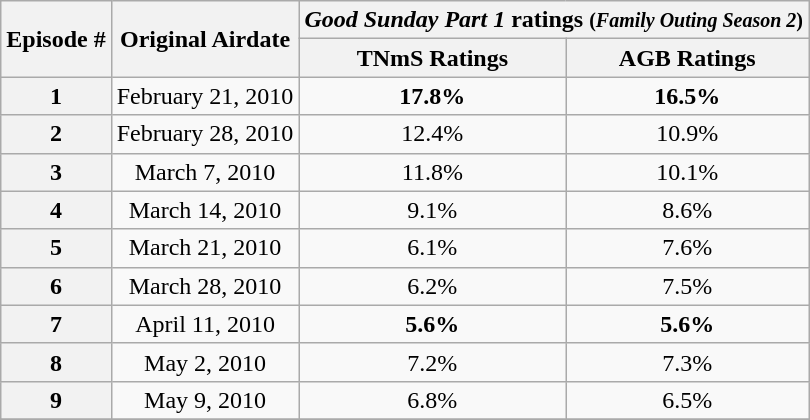<table class=wikitable style="text-align:center">
<tr>
<th rowspan="2">Episode #</th>
<th rowspan="2">Original Airdate</th>
<th colspan="2"><em>Good Sunday Part 1</em> ratings <small>(<em>Family Outing Season 2</em>)</small></th>
</tr>
<tr>
<th colspan="1">TNmS Ratings</th>
<th colspan="1">AGB Ratings</th>
</tr>
<tr>
<th>1</th>
<td>February 21, 2010</td>
<td><span><strong>17.8%</strong></span></td>
<td><span><strong>16.5%</strong></span></td>
</tr>
<tr>
<th>2</th>
<td>February 28, 2010</td>
<td>12.4%</td>
<td>10.9%</td>
</tr>
<tr>
<th>3</th>
<td>March 7, 2010</td>
<td>11.8%</td>
<td>10.1%</td>
</tr>
<tr>
<th>4</th>
<td>March 14, 2010</td>
<td>9.1%</td>
<td>8.6%</td>
</tr>
<tr>
<th>5</th>
<td>March 21, 2010</td>
<td>6.1%</td>
<td>7.6%</td>
</tr>
<tr>
<th>6</th>
<td>March 28, 2010</td>
<td>6.2%</td>
<td>7.5%</td>
</tr>
<tr>
<th>7</th>
<td>April 11, 2010</td>
<td><span><strong>5.6%</strong></span></td>
<td><span><strong>5.6%</strong></span></td>
</tr>
<tr>
<th>8</th>
<td>May 2, 2010</td>
<td>7.2%</td>
<td>7.3%</td>
</tr>
<tr>
<th>9</th>
<td>May 9, 2010</td>
<td>6.8%</td>
<td>6.5%</td>
</tr>
<tr>
</tr>
</table>
